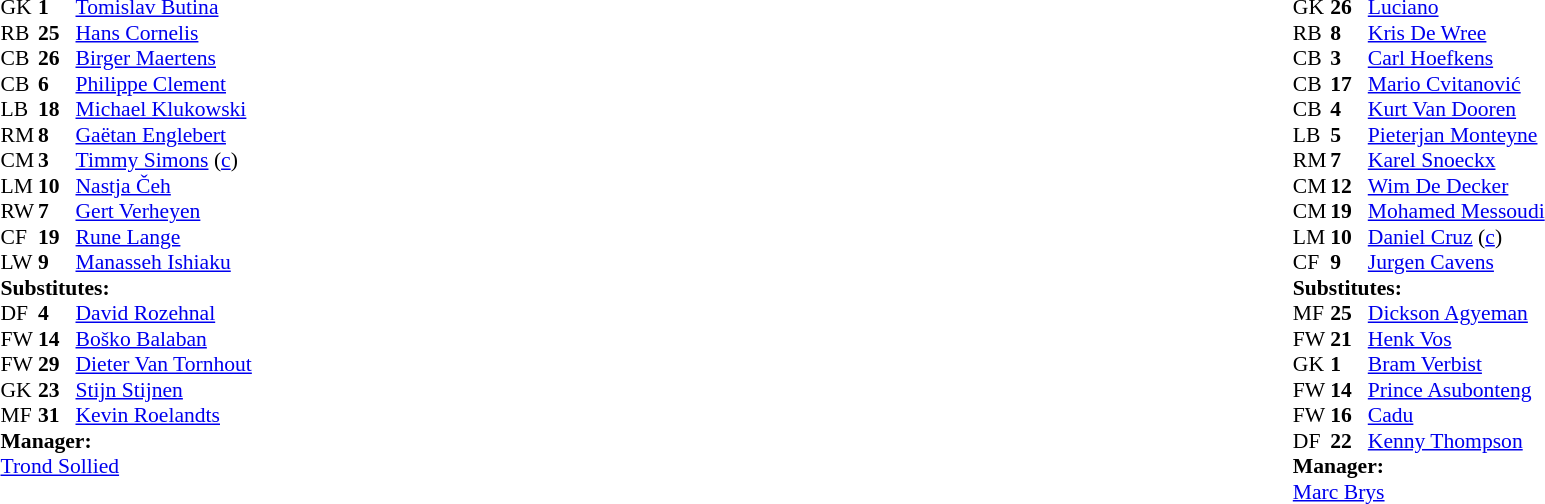<table width="100%">
<tr>
<td valign="top" width="50%"><br><table style="font-size: 90%" cellspacing="0" cellpadding="0">
<tr>
<th width="25"></th>
<th width="25"></th>
</tr>
<tr>
<td>GK</td>
<td><strong>1</strong></td>
<td> <a href='#'>Tomislav Butina</a></td>
</tr>
<tr>
<td>RB</td>
<td><strong>25</strong></td>
<td> <a href='#'>Hans Cornelis</a></td>
<td></td>
</tr>
<tr>
<td>CB</td>
<td><strong>26</strong></td>
<td> <a href='#'>Birger Maertens</a></td>
<td></td>
<td></td>
</tr>
<tr>
<td>CB</td>
<td><strong>6</strong></td>
<td> <a href='#'>Philippe Clement</a></td>
</tr>
<tr>
<td>LB</td>
<td><strong>18</strong></td>
<td> <a href='#'>Michael Klukowski</a></td>
</tr>
<tr>
<td>RM</td>
<td><strong>8</strong></td>
<td> <a href='#'>Gaëtan Englebert</a></td>
</tr>
<tr>
<td>CM</td>
<td><strong>3</strong></td>
<td> <a href='#'>Timmy Simons</a>  (<a href='#'>c</a>)</td>
<td></td>
<td></td>
</tr>
<tr>
<td>LM</td>
<td><strong>10</strong></td>
<td> <a href='#'>Nastja Čeh</a></td>
</tr>
<tr>
<td>RW</td>
<td><strong>7</strong></td>
<td> <a href='#'>Gert Verheyen</a></td>
<td></td>
</tr>
<tr>
<td>CF</td>
<td><strong>19</strong></td>
<td> <a href='#'>Rune Lange</a></td>
<td></td>
<td></td>
</tr>
<tr>
<td>LW</td>
<td><strong>9</strong></td>
<td> <a href='#'>Manasseh Ishiaku</a></td>
<td></td>
<td></td>
</tr>
<tr>
<td colspan=4><strong>Substitutes:</strong></td>
</tr>
<tr>
<td>DF</td>
<td><strong>4</strong></td>
<td> <a href='#'>David Rozehnal</a></td>
<td></td>
<td></td>
</tr>
<tr>
<td>FW</td>
<td><strong>14</strong></td>
<td> <a href='#'>Boško Balaban</a></td>
<td></td>
<td></td>
</tr>
<tr>
<td>FW</td>
<td><strong>29</strong></td>
<td> <a href='#'>Dieter Van Tornhout</a></td>
<td></td>
<td></td>
</tr>
<tr>
<td>GK</td>
<td><strong>23</strong></td>
<td> <a href='#'>Stijn Stijnen</a></td>
</tr>
<tr>
<td>MF</td>
<td><strong>31</strong></td>
<td> <a href='#'>Kevin Roelandts</a></td>
</tr>
<tr>
<td colspan=4><strong>Manager:</strong></td>
</tr>
<tr>
<td colspan="4"> <a href='#'>Trond Sollied</a></td>
</tr>
</table>
</td>
<td valign="top"></td>
<td valign="top" width="50%"><br><table style="font-size: 90%" cellspacing="0" cellpadding="0" align=center>
<tr>
<th width="25"></th>
<th width="25"></th>
</tr>
<tr>
<td>GK</td>
<td><strong>26</strong></td>
<td> <a href='#'>Luciano</a></td>
</tr>
<tr>
<td>RB</td>
<td><strong>8</strong></td>
<td> <a href='#'>Kris De Wree</a></td>
</tr>
<tr>
<td>CB</td>
<td><strong>3</strong></td>
<td> <a href='#'>Carl Hoefkens</a></td>
</tr>
<tr>
<td>CB</td>
<td><strong>17</strong></td>
<td> <a href='#'>Mario Cvitanović</a></td>
</tr>
<tr>
<td>CB</td>
<td><strong>4</strong></td>
<td> <a href='#'>Kurt Van Dooren</a></td>
</tr>
<tr>
<td>LB</td>
<td><strong>5</strong></td>
<td> <a href='#'>Pieterjan Monteyne</a></td>
</tr>
<tr>
<td>RM</td>
<td><strong>7</strong></td>
<td> <a href='#'>Karel Snoeckx</a></td>
<td></td>
</tr>
<tr>
<td>CM</td>
<td><strong>12</strong></td>
<td> <a href='#'>Wim De Decker</a></td>
</tr>
<tr>
<td>CM</td>
<td><strong>19</strong></td>
<td> <a href='#'>Mohamed Messoudi</a></td>
<td></td>
<td></td>
</tr>
<tr>
<td>LM</td>
<td><strong>10</strong></td>
<td> <a href='#'>Daniel Cruz</a> (<a href='#'>c</a>)</td>
</tr>
<tr>
<td>CF</td>
<td><strong>9</strong></td>
<td> <a href='#'>Jurgen Cavens</a></td>
<td></td>
<td></td>
</tr>
<tr>
<td colspan=4><strong>Substitutes:</strong></td>
</tr>
<tr>
<td>MF</td>
<td><strong>25</strong></td>
<td> <a href='#'>Dickson Agyeman</a></td>
<td></td>
<td></td>
</tr>
<tr>
<td>FW</td>
<td><strong>21</strong></td>
<td> <a href='#'>Henk Vos</a></td>
<td></td>
<td></td>
</tr>
<tr>
<td>GK</td>
<td><strong>1</strong></td>
<td> <a href='#'>Bram Verbist</a></td>
</tr>
<tr>
<td>FW</td>
<td><strong>14</strong></td>
<td> <a href='#'>Prince Asubonteng</a></td>
</tr>
<tr>
<td>FW</td>
<td><strong>16</strong></td>
<td> <a href='#'>Cadu</a></td>
</tr>
<tr>
<td>DF</td>
<td><strong>22</strong></td>
<td> <a href='#'>Kenny Thompson</a></td>
</tr>
<tr>
<td colspan=4><strong>Manager:</strong></td>
</tr>
<tr>
<td colspan="4"> <a href='#'>Marc Brys</a></td>
</tr>
</table>
</td>
</tr>
</table>
